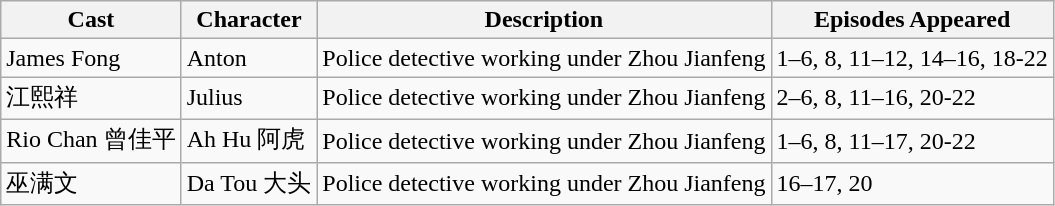<table class="wikitable">
<tr>
<th>Cast</th>
<th>Character</th>
<th>Description</th>
<th>Episodes Appeared</th>
</tr>
<tr>
<td>James Fong</td>
<td>Anton</td>
<td>Police detective working under Zhou Jianfeng</td>
<td>1–6, 8, 11–12, 14–16, 18-22</td>
</tr>
<tr>
<td>江熙祥</td>
<td>Julius</td>
<td>Police detective working under Zhou Jianfeng</td>
<td>2–6, 8, 11–16, 20-22</td>
</tr>
<tr>
<td>Rio Chan 曾佳平</td>
<td>Ah Hu 阿虎</td>
<td>Police detective working under Zhou Jianfeng</td>
<td>1–6, 8, 11–17, 20-22</td>
</tr>
<tr>
<td>巫满文</td>
<td>Da Tou 大头</td>
<td>Police detective working under Zhou Jianfeng</td>
<td>16–17, 20</td>
</tr>
</table>
